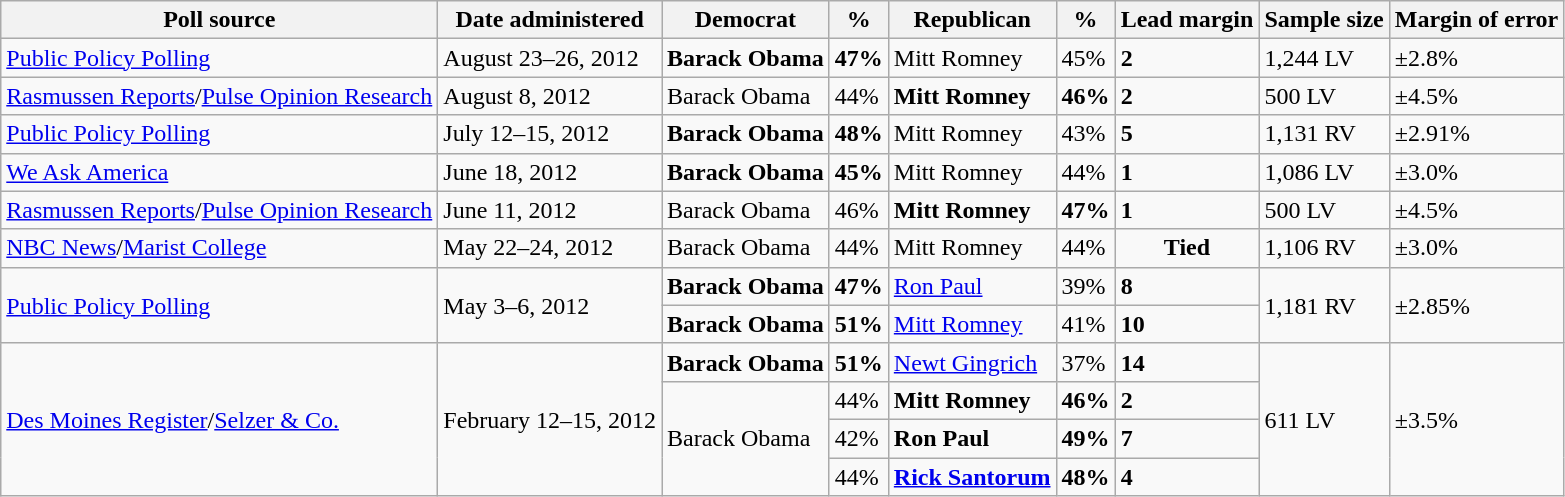<table class="wikitable">
<tr valign=bottom>
<th>Poll source</th>
<th>Date administered</th>
<th>Democrat</th>
<th>%</th>
<th>Republican</th>
<th>%</th>
<th>Lead margin</th>
<th>Sample size</th>
<th>Margin of error</th>
</tr>
<tr>
<td><a href='#'>Public Policy Polling</a></td>
<td>August 23–26, 2012</td>
<td><strong>Barack Obama</strong></td>
<td><strong>47%</strong></td>
<td>Mitt Romney</td>
<td>45%</td>
<td><strong>2</strong></td>
<td>1,244 LV</td>
<td>±2.8%</td>
</tr>
<tr>
<td><a href='#'>Rasmussen Reports</a>/<a href='#'>Pulse Opinion Research</a></td>
<td>August 8, 2012</td>
<td>Barack Obama</td>
<td>44%</td>
<td><strong>Mitt Romney</strong></td>
<td><strong>46%</strong></td>
<td><strong>2</strong></td>
<td>500 LV</td>
<td>±4.5%</td>
</tr>
<tr>
<td><a href='#'>Public Policy Polling</a></td>
<td>July 12–15, 2012</td>
<td><strong>Barack Obama</strong></td>
<td><strong>48%</strong></td>
<td>Mitt Romney</td>
<td>43%</td>
<td><strong>5</strong></td>
<td>1,131 RV</td>
<td>±2.91%</td>
</tr>
<tr>
<td><a href='#'>We Ask America</a></td>
<td>June 18, 2012</td>
<td><strong>Barack Obama</strong></td>
<td><strong>45%</strong></td>
<td>Mitt Romney</td>
<td>44%</td>
<td><strong>1</strong></td>
<td>1,086 LV</td>
<td>±3.0%</td>
</tr>
<tr>
<td><a href='#'>Rasmussen Reports</a>/<a href='#'>Pulse Opinion Research</a></td>
<td>June 11, 2012</td>
<td>Barack Obama</td>
<td>46%</td>
<td><strong>Mitt Romney</strong></td>
<td><strong>47%</strong></td>
<td><strong>1</strong></td>
<td>500 LV</td>
<td>±4.5%</td>
</tr>
<tr>
<td><a href='#'>NBC News</a>/<a href='#'>Marist College</a></td>
<td>May 22–24, 2012</td>
<td>Barack Obama</td>
<td>44%</td>
<td>Mitt Romney</td>
<td>44%</td>
<td align=center><strong>Tied</strong></td>
<td>1,106 RV</td>
<td>±3.0%</td>
</tr>
<tr>
<td rowspan=2><a href='#'>Public Policy Polling</a></td>
<td rowspan=2>May 3–6, 2012</td>
<td><strong>Barack Obama</strong></td>
<td><strong>47%</strong></td>
<td><a href='#'>Ron Paul</a></td>
<td>39%</td>
<td><strong>8</strong></td>
<td rowspan=2>1,181 RV</td>
<td rowspan=2>±2.85%</td>
</tr>
<tr>
<td><strong>Barack Obama</strong></td>
<td><strong>51%</strong></td>
<td><a href='#'>Mitt Romney</a></td>
<td>41%</td>
<td><strong>10</strong></td>
</tr>
<tr>
<td rowspan=4><a href='#'>Des Moines Register</a>/<a href='#'>Selzer & Co.</a></td>
<td rowspan=4>February 12–15, 2012</td>
<td><strong>Barack Obama</strong></td>
<td><strong>51%</strong></td>
<td><a href='#'>Newt Gingrich</a></td>
<td>37%</td>
<td><strong>14</strong></td>
<td rowspan=4>611 LV</td>
<td rowspan=4>±3.5%</td>
</tr>
<tr>
<td rowspan=3>Barack Obama</td>
<td>44%</td>
<td><strong>Mitt Romney</strong></td>
<td><strong>46%</strong></td>
<td><strong>2</strong></td>
</tr>
<tr>
<td>42%</td>
<td><strong>Ron Paul</strong></td>
<td><strong>49%</strong></td>
<td><strong>7</strong></td>
</tr>
<tr>
<td>44%</td>
<td><strong><a href='#'>Rick Santorum</a></strong></td>
<td><strong>48%</strong></td>
<td><strong>4</strong></td>
</tr>
</table>
